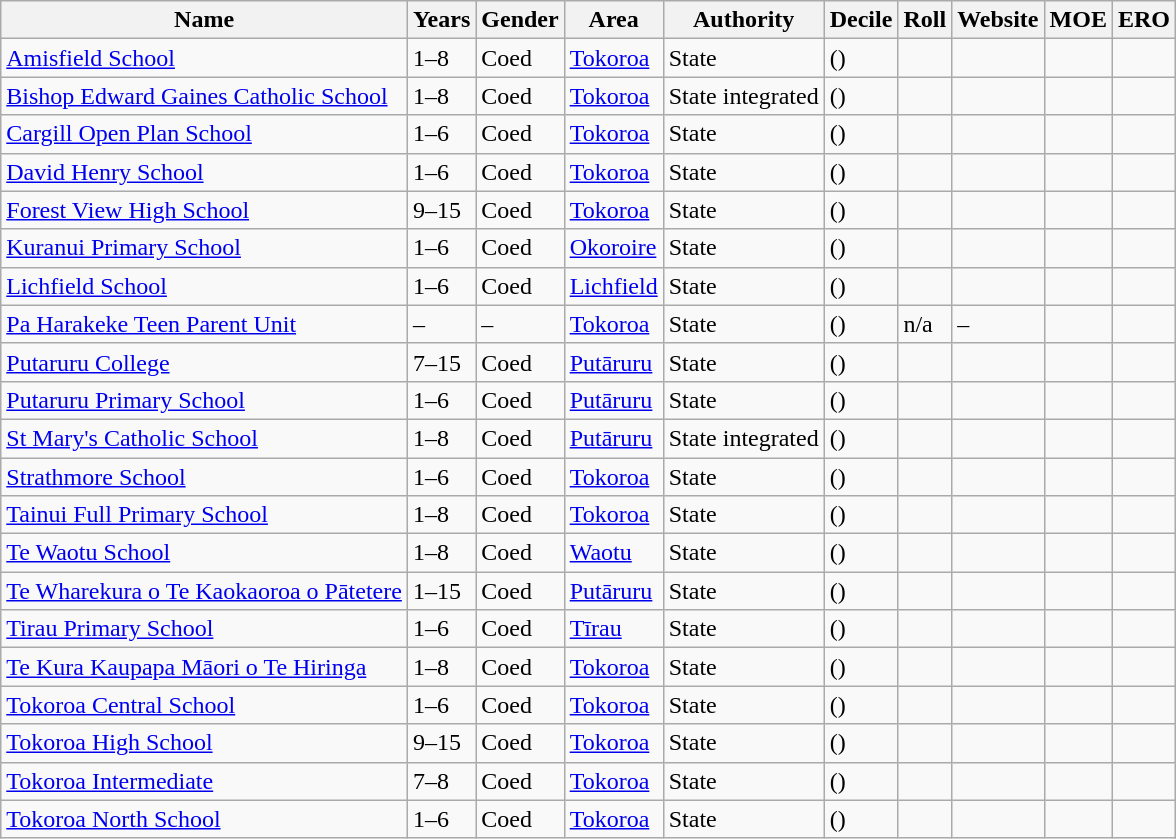<table class="wikitable sortable">
<tr>
<th>Name</th>
<th>Years</th>
<th>Gender</th>
<th>Area</th>
<th>Authority</th>
<th>Decile</th>
<th>Roll</th>
<th>Website</th>
<th>MOE</th>
<th>ERO</th>
</tr>
<tr>
<td><a href='#'>Amisfield School</a></td>
<td>1–8</td>
<td>Coed</td>
<td><a href='#'>Tokoroa</a></td>
<td>State</td>
<td> ()</td>
<td></td>
<td></td>
<td></td>
<td></td>
</tr>
<tr>
<td><a href='#'>Bishop Edward Gaines Catholic School</a></td>
<td>1–8</td>
<td>Coed</td>
<td><a href='#'>Tokoroa</a></td>
<td>State integrated</td>
<td> ()</td>
<td></td>
<td></td>
<td></td>
<td></td>
</tr>
<tr>
<td><a href='#'>Cargill Open Plan School</a></td>
<td>1–6</td>
<td>Coed</td>
<td><a href='#'>Tokoroa</a></td>
<td>State</td>
<td> ()</td>
<td></td>
<td></td>
<td></td>
<td></td>
</tr>
<tr>
<td><a href='#'>David Henry School</a></td>
<td>1–6</td>
<td>Coed</td>
<td><a href='#'>Tokoroa</a></td>
<td>State</td>
<td> ()</td>
<td></td>
<td></td>
<td></td>
<td></td>
</tr>
<tr>
<td><a href='#'>Forest View High School</a></td>
<td>9–15</td>
<td>Coed</td>
<td><a href='#'>Tokoroa</a></td>
<td>State</td>
<td> ()</td>
<td></td>
<td></td>
<td></td>
<td></td>
</tr>
<tr>
<td><a href='#'>Kuranui Primary School</a></td>
<td>1–6</td>
<td>Coed</td>
<td><a href='#'>Okoroire</a></td>
<td>State</td>
<td> ()</td>
<td></td>
<td></td>
<td></td>
<td></td>
</tr>
<tr>
<td><a href='#'>Lichfield School</a></td>
<td>1–6</td>
<td>Coed</td>
<td><a href='#'>Lichfield</a></td>
<td>State</td>
<td> ()</td>
<td></td>
<td></td>
<td></td>
<td></td>
</tr>
<tr>
<td><a href='#'>Pa Harakeke Teen Parent Unit</a></td>
<td>–</td>
<td>–</td>
<td><a href='#'>Tokoroa</a></td>
<td>State</td>
<td> ()</td>
<td>n/a</td>
<td>–</td>
<td></td>
<td></td>
</tr>
<tr>
<td><a href='#'>Putaruru College</a></td>
<td>7–15</td>
<td>Coed</td>
<td><a href='#'>Putāruru</a></td>
<td>State</td>
<td> ()</td>
<td></td>
<td></td>
<td></td>
<td></td>
</tr>
<tr>
<td><a href='#'>Putaruru Primary School</a></td>
<td>1–6</td>
<td>Coed</td>
<td><a href='#'>Putāruru</a></td>
<td>State</td>
<td> ()</td>
<td></td>
<td></td>
<td></td>
<td></td>
</tr>
<tr>
<td><a href='#'>St Mary's Catholic School</a></td>
<td>1–8</td>
<td>Coed</td>
<td><a href='#'>Putāruru</a></td>
<td>State integrated</td>
<td> ()</td>
<td></td>
<td></td>
<td></td>
<td></td>
</tr>
<tr>
<td><a href='#'>Strathmore School</a></td>
<td>1–6</td>
<td>Coed</td>
<td><a href='#'>Tokoroa</a></td>
<td>State</td>
<td> ()</td>
<td></td>
<td></td>
<td></td>
<td></td>
</tr>
<tr>
<td><a href='#'>Tainui Full Primary School</a></td>
<td>1–8</td>
<td>Coed</td>
<td><a href='#'>Tokoroa</a></td>
<td>State</td>
<td> ()</td>
<td></td>
<td></td>
<td></td>
<td></td>
</tr>
<tr>
<td><a href='#'>Te Waotu School</a></td>
<td>1–8</td>
<td>Coed</td>
<td><a href='#'>Waotu</a></td>
<td>State</td>
<td> ()</td>
<td></td>
<td></td>
<td></td>
<td></td>
</tr>
<tr>
<td><a href='#'>Te Wharekura o Te Kaokaoroa o Pātetere</a></td>
<td>1–15</td>
<td>Coed</td>
<td><a href='#'>Putāruru</a></td>
<td>State</td>
<td> ()</td>
<td></td>
<td></td>
<td></td>
<td></td>
</tr>
<tr>
<td><a href='#'>Tirau Primary School</a></td>
<td>1–6</td>
<td>Coed</td>
<td><a href='#'>Tīrau</a></td>
<td>State</td>
<td> ()</td>
<td></td>
<td></td>
<td></td>
<td></td>
</tr>
<tr>
<td><a href='#'>Te Kura Kaupapa Māori o Te Hiringa</a></td>
<td>1–8</td>
<td>Coed</td>
<td><a href='#'>Tokoroa</a></td>
<td>State</td>
<td> ()</td>
<td></td>
<td></td>
<td></td>
<td></td>
</tr>
<tr>
<td><a href='#'>Tokoroa Central School</a></td>
<td>1–6</td>
<td>Coed</td>
<td><a href='#'>Tokoroa</a></td>
<td>State</td>
<td> ()</td>
<td></td>
<td></td>
<td></td>
<td></td>
</tr>
<tr>
<td><a href='#'>Tokoroa High School</a></td>
<td>9–15</td>
<td>Coed</td>
<td><a href='#'>Tokoroa</a></td>
<td>State</td>
<td> ()</td>
<td></td>
<td></td>
<td></td>
<td></td>
</tr>
<tr>
<td><a href='#'>Tokoroa Intermediate</a></td>
<td>7–8</td>
<td>Coed</td>
<td><a href='#'>Tokoroa</a></td>
<td>State</td>
<td> ()</td>
<td></td>
<td></td>
<td></td>
<td></td>
</tr>
<tr>
<td><a href='#'>Tokoroa North School</a></td>
<td>1–6</td>
<td>Coed</td>
<td><a href='#'>Tokoroa</a></td>
<td>State</td>
<td> ()</td>
<td></td>
<td></td>
<td></td>
<td></td>
</tr>
</table>
